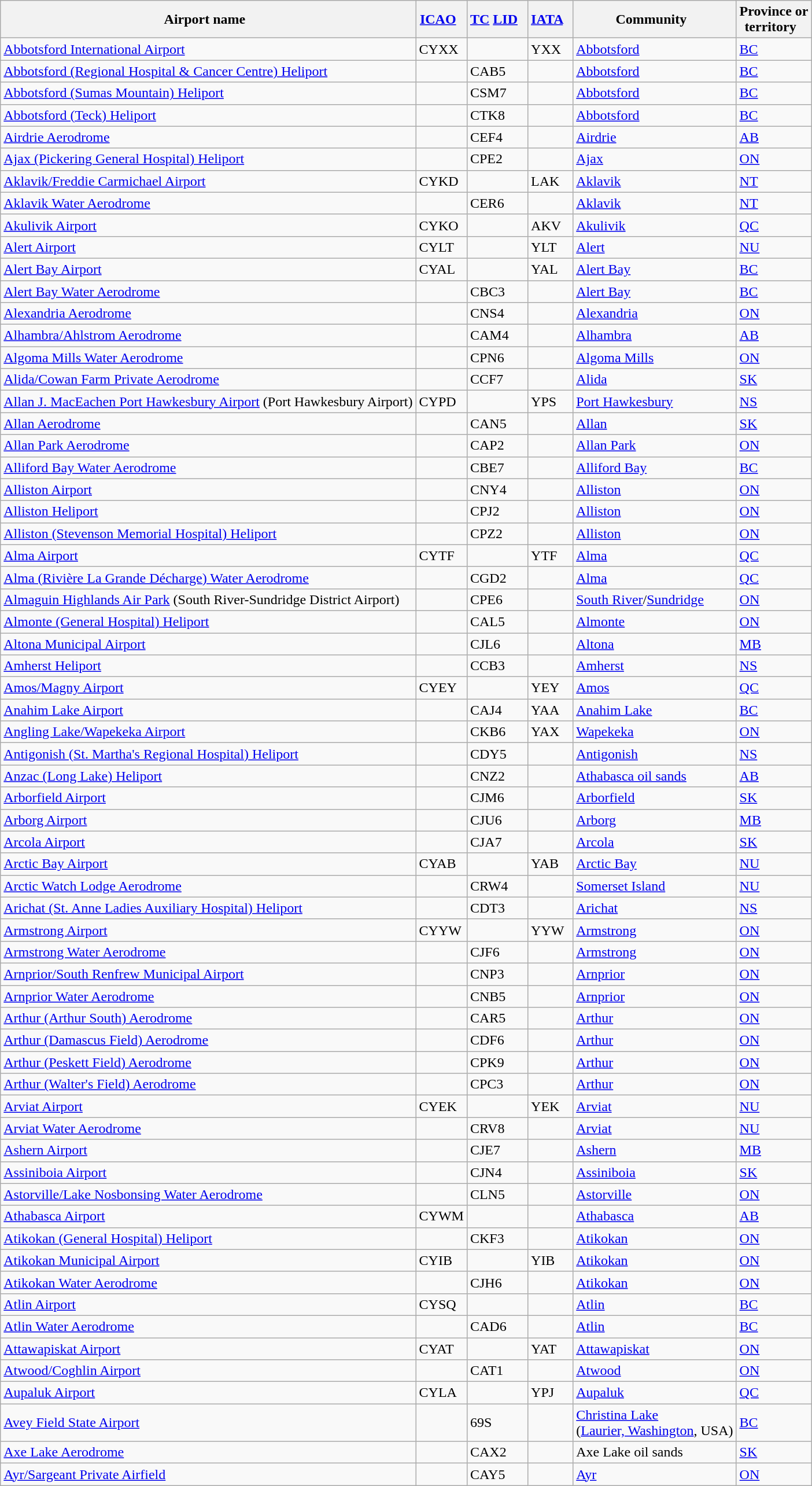<table class="wikitable sortable" style="width:auto;">
<tr>
<th width="*">Airport name  </th>
<th width="*"><a href='#'>ICAO</a>  </th>
<th width="*"><a href='#'>TC</a> <a href='#'>LID</a>  </th>
<th width="*"><a href='#'>IATA</a>  </th>
<th width="*">Community  </th>
<th width="*">Province or<br>territory  </th>
</tr>
<tr>
<td><a href='#'>Abbotsford International Airport</a></td>
<td>CYXX</td>
<td></td>
<td>YXX</td>
<td><a href='#'>Abbotsford</a></td>
<td><a href='#'>BC</a></td>
</tr>
<tr>
<td><a href='#'>Abbotsford (Regional Hospital & Cancer Centre) Heliport</a></td>
<td></td>
<td>CAB5</td>
<td></td>
<td><a href='#'>Abbotsford</a></td>
<td><a href='#'>BC</a></td>
</tr>
<tr>
<td><a href='#'>Abbotsford (Sumas Mountain) Heliport</a></td>
<td></td>
<td>CSM7</td>
<td></td>
<td><a href='#'>Abbotsford</a></td>
<td><a href='#'>BC</a></td>
</tr>
<tr>
<td><a href='#'>Abbotsford (Teck) Heliport</a></td>
<td></td>
<td>CTK8</td>
<td></td>
<td><a href='#'>Abbotsford</a></td>
<td><a href='#'>BC</a></td>
</tr>
<tr>
<td><a href='#'>Airdrie Aerodrome</a></td>
<td></td>
<td>CEF4</td>
<td></td>
<td><a href='#'>Airdrie</a></td>
<td><a href='#'>AB</a></td>
</tr>
<tr>
<td><a href='#'>Ajax (Pickering General Hospital) Heliport</a></td>
<td></td>
<td>CPE2</td>
<td></td>
<td><a href='#'>Ajax</a></td>
<td><a href='#'>ON</a></td>
</tr>
<tr>
<td><a href='#'>Aklavik/Freddie Carmichael Airport</a></td>
<td>CYKD</td>
<td></td>
<td>LAK</td>
<td><a href='#'>Aklavik</a></td>
<td><a href='#'>NT</a></td>
</tr>
<tr>
<td><a href='#'>Aklavik Water Aerodrome</a></td>
<td></td>
<td>CER6</td>
<td></td>
<td><a href='#'>Aklavik</a></td>
<td><a href='#'>NT</a></td>
</tr>
<tr>
<td><a href='#'>Akulivik Airport</a></td>
<td>CYKO</td>
<td></td>
<td>AKV</td>
<td><a href='#'>Akulivik</a></td>
<td><a href='#'>QC</a></td>
</tr>
<tr>
<td><a href='#'>Alert Airport</a></td>
<td>CYLT</td>
<td></td>
<td>YLT</td>
<td><a href='#'>Alert</a></td>
<td><a href='#'>NU</a></td>
</tr>
<tr>
<td><a href='#'>Alert Bay Airport</a></td>
<td>CYAL</td>
<td></td>
<td>YAL</td>
<td><a href='#'>Alert Bay</a></td>
<td><a href='#'>BC</a></td>
</tr>
<tr>
<td><a href='#'>Alert Bay Water Aerodrome</a></td>
<td></td>
<td>CBC3</td>
<td></td>
<td><a href='#'>Alert Bay</a></td>
<td><a href='#'>BC</a></td>
</tr>
<tr>
<td><a href='#'>Alexandria Aerodrome</a></td>
<td></td>
<td>CNS4</td>
<td></td>
<td><a href='#'>Alexandria</a></td>
<td><a href='#'>ON</a></td>
</tr>
<tr>
<td><a href='#'>Alhambra/Ahlstrom Aerodrome</a></td>
<td></td>
<td>CAM4</td>
<td></td>
<td><a href='#'>Alhambra</a></td>
<td><a href='#'>AB</a></td>
</tr>
<tr>
<td><a href='#'>Algoma Mills Water Aerodrome</a></td>
<td></td>
<td>CPN6</td>
<td></td>
<td><a href='#'>Algoma Mills</a></td>
<td><a href='#'>ON</a></td>
</tr>
<tr>
<td><a href='#'>Alida/Cowan Farm Private Aerodrome</a></td>
<td></td>
<td>CCF7</td>
<td></td>
<td><a href='#'>Alida</a></td>
<td><a href='#'>SK</a></td>
</tr>
<tr>
<td><a href='#'>Allan J. MacEachen Port Hawkesbury Airport</a> (Port Hawkesbury Airport)</td>
<td>CYPD</td>
<td></td>
<td>YPS</td>
<td><a href='#'>Port Hawkesbury</a></td>
<td><a href='#'>NS</a></td>
</tr>
<tr>
<td><a href='#'>Allan Aerodrome</a></td>
<td></td>
<td>CAN5</td>
<td></td>
<td><a href='#'>Allan</a></td>
<td><a href='#'>SK</a></td>
</tr>
<tr>
<td><a href='#'>Allan Park Aerodrome</a></td>
<td></td>
<td>CAP2</td>
<td></td>
<td><a href='#'>Allan Park</a></td>
<td><a href='#'>ON</a></td>
</tr>
<tr>
<td><a href='#'>Alliford Bay Water Aerodrome</a></td>
<td></td>
<td>CBE7</td>
<td></td>
<td><a href='#'>Alliford Bay</a></td>
<td><a href='#'>BC</a></td>
</tr>
<tr>
<td><a href='#'>Alliston Airport</a></td>
<td></td>
<td>CNY4</td>
<td></td>
<td><a href='#'>Alliston</a></td>
<td><a href='#'>ON</a></td>
</tr>
<tr>
<td><a href='#'>Alliston Heliport</a></td>
<td></td>
<td>CPJ2</td>
<td></td>
<td><a href='#'>Alliston</a></td>
<td><a href='#'>ON</a></td>
</tr>
<tr>
<td><a href='#'>Alliston (Stevenson Memorial Hospital) Heliport</a></td>
<td></td>
<td>CPZ2</td>
<td></td>
<td><a href='#'>Alliston</a></td>
<td><a href='#'>ON</a></td>
</tr>
<tr>
<td><a href='#'>Alma Airport</a></td>
<td>CYTF</td>
<td></td>
<td>YTF</td>
<td><a href='#'>Alma</a></td>
<td><a href='#'>QC</a></td>
</tr>
<tr>
<td><a href='#'>Alma (Rivière La Grande Décharge) Water Aerodrome</a></td>
<td></td>
<td>CGD2</td>
<td></td>
<td><a href='#'>Alma</a></td>
<td><a href='#'>QC</a></td>
</tr>
<tr>
<td><a href='#'>Almaguin Highlands Air Park</a> (South River-Sundridge District Airport)</td>
<td></td>
<td>CPE6</td>
<td></td>
<td><a href='#'>South River</a>/<a href='#'>Sundridge</a></td>
<td><a href='#'>ON</a></td>
</tr>
<tr>
<td><a href='#'>Almonte (General Hospital) Heliport</a></td>
<td></td>
<td>CAL5</td>
<td></td>
<td><a href='#'>Almonte</a></td>
<td><a href='#'>ON</a></td>
</tr>
<tr>
<td><a href='#'>Altona Municipal Airport</a></td>
<td></td>
<td>CJL6</td>
<td></td>
<td><a href='#'>Altona</a></td>
<td><a href='#'>MB</a></td>
</tr>
<tr>
<td><a href='#'>Amherst Heliport</a></td>
<td></td>
<td>CCB3</td>
<td></td>
<td><a href='#'>Amherst</a></td>
<td><a href='#'>NS</a></td>
</tr>
<tr>
<td><a href='#'>Amos/Magny Airport</a></td>
<td>CYEY</td>
<td></td>
<td>YEY</td>
<td><a href='#'>Amos</a></td>
<td><a href='#'>QC</a></td>
</tr>
<tr>
<td><a href='#'>Anahim Lake Airport</a></td>
<td></td>
<td>CAJ4</td>
<td>YAA</td>
<td><a href='#'>Anahim Lake</a></td>
<td><a href='#'>BC</a></td>
</tr>
<tr>
<td><a href='#'>Angling Lake/Wapekeka Airport</a></td>
<td></td>
<td>CKB6</td>
<td>YAX</td>
<td><a href='#'>Wapekeka</a></td>
<td><a href='#'>ON</a></td>
</tr>
<tr>
<td><a href='#'>Antigonish (St. Martha's Regional Hospital) Heliport</a></td>
<td></td>
<td>CDY5</td>
<td></td>
<td><a href='#'>Antigonish</a></td>
<td><a href='#'>NS</a></td>
</tr>
<tr>
<td><a href='#'>Anzac (Long Lake) Heliport</a></td>
<td></td>
<td>CNZ2</td>
<td></td>
<td><a href='#'>Athabasca oil sands</a></td>
<td><a href='#'>AB</a></td>
</tr>
<tr>
<td><a href='#'>Arborfield Airport</a></td>
<td></td>
<td>CJM6</td>
<td></td>
<td><a href='#'>Arborfield</a></td>
<td><a href='#'>SK</a></td>
</tr>
<tr>
<td><a href='#'>Arborg Airport</a></td>
<td></td>
<td>CJU6</td>
<td></td>
<td><a href='#'>Arborg</a></td>
<td><a href='#'>MB</a></td>
</tr>
<tr>
<td><a href='#'>Arcola Airport</a></td>
<td></td>
<td>CJA7</td>
<td></td>
<td><a href='#'>Arcola</a></td>
<td><a href='#'>SK</a></td>
</tr>
<tr>
<td><a href='#'>Arctic Bay Airport</a></td>
<td>CYAB</td>
<td></td>
<td>YAB</td>
<td><a href='#'>Arctic Bay</a></td>
<td><a href='#'>NU</a></td>
</tr>
<tr>
<td><a href='#'>Arctic Watch Lodge Aerodrome</a></td>
<td></td>
<td>CRW4</td>
<td></td>
<td><a href='#'>Somerset Island</a></td>
<td><a href='#'>NU</a></td>
</tr>
<tr>
<td><a href='#'>Arichat (St. Anne Ladies Auxiliary Hospital) Heliport</a></td>
<td></td>
<td>CDT3</td>
<td></td>
<td><a href='#'>Arichat</a></td>
<td><a href='#'>NS</a></td>
</tr>
<tr>
<td><a href='#'>Armstrong Airport</a></td>
<td>CYYW</td>
<td></td>
<td>YYW</td>
<td><a href='#'>Armstrong</a></td>
<td><a href='#'>ON</a></td>
</tr>
<tr>
<td><a href='#'>Armstrong Water Aerodrome</a></td>
<td></td>
<td>CJF6</td>
<td></td>
<td><a href='#'>Armstrong</a></td>
<td><a href='#'>ON</a></td>
</tr>
<tr>
<td><a href='#'>Arnprior/South Renfrew Municipal Airport</a></td>
<td></td>
<td>CNP3</td>
<td></td>
<td><a href='#'>Arnprior</a></td>
<td><a href='#'>ON</a></td>
</tr>
<tr>
<td><a href='#'>Arnprior Water Aerodrome</a></td>
<td></td>
<td>CNB5</td>
<td></td>
<td><a href='#'>Arnprior</a></td>
<td><a href='#'>ON</a></td>
</tr>
<tr>
<td><a href='#'>Arthur (Arthur South) Aerodrome</a></td>
<td></td>
<td>CAR5</td>
<td></td>
<td><a href='#'>Arthur</a></td>
<td><a href='#'>ON</a></td>
</tr>
<tr>
<td><a href='#'>Arthur (Damascus Field) Aerodrome</a></td>
<td></td>
<td>CDF6</td>
<td></td>
<td><a href='#'>Arthur</a></td>
<td><a href='#'>ON</a></td>
</tr>
<tr>
<td><a href='#'>Arthur (Peskett Field) Aerodrome</a></td>
<td></td>
<td>CPK9</td>
<td></td>
<td><a href='#'>Arthur</a></td>
<td><a href='#'>ON</a></td>
</tr>
<tr>
<td><a href='#'>Arthur (Walter's Field) Aerodrome</a></td>
<td></td>
<td>CPC3</td>
<td></td>
<td><a href='#'>Arthur</a></td>
<td><a href='#'>ON</a></td>
</tr>
<tr>
<td><a href='#'>Arviat Airport</a></td>
<td>CYEK</td>
<td></td>
<td>YEK</td>
<td><a href='#'>Arviat</a></td>
<td><a href='#'>NU</a></td>
</tr>
<tr>
<td><a href='#'>Arviat Water Aerodrome</a></td>
<td></td>
<td>CRV8</td>
<td></td>
<td><a href='#'>Arviat</a></td>
<td><a href='#'>NU</a></td>
</tr>
<tr>
<td><a href='#'>Ashern Airport</a></td>
<td></td>
<td>CJE7</td>
<td></td>
<td><a href='#'>Ashern</a></td>
<td><a href='#'>MB</a></td>
</tr>
<tr>
<td><a href='#'>Assiniboia Airport</a></td>
<td></td>
<td>CJN4</td>
<td></td>
<td><a href='#'>Assiniboia</a></td>
<td><a href='#'>SK</a></td>
</tr>
<tr>
<td><a href='#'>Astorville/Lake Nosbonsing Water Aerodrome</a></td>
<td></td>
<td>CLN5</td>
<td></td>
<td><a href='#'>Astorville</a></td>
<td><a href='#'>ON</a></td>
</tr>
<tr>
<td><a href='#'>Athabasca Airport</a></td>
<td>CYWM</td>
<td></td>
<td></td>
<td><a href='#'>Athabasca</a></td>
<td><a href='#'>AB</a></td>
</tr>
<tr>
<td><a href='#'>Atikokan (General Hospital) Heliport</a></td>
<td></td>
<td>CKF3</td>
<td></td>
<td><a href='#'>Atikokan</a></td>
<td><a href='#'>ON</a></td>
</tr>
<tr>
<td><a href='#'>Atikokan Municipal Airport</a></td>
<td>CYIB</td>
<td></td>
<td>YIB</td>
<td><a href='#'>Atikokan</a></td>
<td><a href='#'>ON</a></td>
</tr>
<tr>
<td><a href='#'>Atikokan Water Aerodrome</a></td>
<td></td>
<td>CJH6</td>
<td></td>
<td><a href='#'>Atikokan</a></td>
<td><a href='#'>ON</a></td>
</tr>
<tr>
<td><a href='#'>Atlin Airport</a></td>
<td>CYSQ</td>
<td></td>
<td></td>
<td><a href='#'>Atlin</a></td>
<td><a href='#'>BC</a></td>
</tr>
<tr>
<td><a href='#'>Atlin Water Aerodrome</a></td>
<td></td>
<td>CAD6</td>
<td></td>
<td><a href='#'>Atlin</a></td>
<td><a href='#'>BC</a></td>
</tr>
<tr>
<td><a href='#'>Attawapiskat Airport</a></td>
<td>CYAT</td>
<td></td>
<td>YAT</td>
<td><a href='#'>Attawapiskat</a></td>
<td><a href='#'>ON</a></td>
</tr>
<tr>
<td><a href='#'>Atwood/Coghlin Airport</a></td>
<td></td>
<td>CAT1</td>
<td></td>
<td><a href='#'>Atwood</a></td>
<td><a href='#'>ON</a></td>
</tr>
<tr>
<td><a href='#'>Aupaluk Airport</a></td>
<td>CYLA</td>
<td></td>
<td>YPJ</td>
<td><a href='#'>Aupaluk</a></td>
<td><a href='#'>QC</a></td>
</tr>
<tr>
<td><a href='#'>Avey Field State Airport</a></td>
<td></td>
<td>69S</td>
<td></td>
<td><a href='#'>Christina Lake</a><br>(<a href='#'>Laurier, Washington</a>, USA)</td>
<td><a href='#'>BC</a></td>
</tr>
<tr>
<td><a href='#'>Axe Lake Aerodrome</a></td>
<td></td>
<td>CAX2</td>
<td></td>
<td>Axe Lake oil sands</td>
<td><a href='#'>SK</a></td>
</tr>
<tr>
<td><a href='#'>Ayr/Sargeant Private Airfield</a></td>
<td></td>
<td>CAY5</td>
<td></td>
<td><a href='#'>Ayr</a></td>
<td><a href='#'>ON</a></td>
</tr>
</table>
